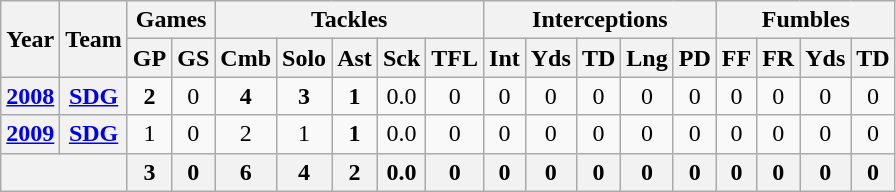<table class="wikitable" style="text-align:center">
<tr>
<th rowspan="2">Year</th>
<th rowspan="2">Team</th>
<th colspan="2">Games</th>
<th colspan="5">Tackles</th>
<th colspan="5">Interceptions</th>
<th colspan="4">Fumbles</th>
</tr>
<tr>
<th>GP</th>
<th>GS</th>
<th>Cmb</th>
<th>Solo</th>
<th>Ast</th>
<th>Sck</th>
<th>TFL</th>
<th>Int</th>
<th>Yds</th>
<th>TD</th>
<th>Lng</th>
<th>PD</th>
<th>FF</th>
<th>FR</th>
<th>Yds</th>
<th>TD</th>
</tr>
<tr>
<th><a href='#'>2008</a></th>
<th><a href='#'>SDG</a></th>
<td><strong>2</strong></td>
<td>0</td>
<td><strong>4</strong></td>
<td><strong>3</strong></td>
<td><strong>1</strong></td>
<td>0.0</td>
<td>0</td>
<td>0</td>
<td>0</td>
<td>0</td>
<td>0</td>
<td>0</td>
<td>0</td>
<td>0</td>
<td>0</td>
<td>0</td>
</tr>
<tr>
<th><a href='#'>2009</a></th>
<th><a href='#'>SDG</a></th>
<td>1</td>
<td>0</td>
<td>2</td>
<td>1</td>
<td><strong>1</strong></td>
<td>0.0</td>
<td>0</td>
<td>0</td>
<td>0</td>
<td>0</td>
<td>0</td>
<td>0</td>
<td>0</td>
<td>0</td>
<td>0</td>
<td>0</td>
</tr>
<tr>
<th colspan="2"></th>
<th>3</th>
<th>0</th>
<th>6</th>
<th>4</th>
<th>2</th>
<th>0.0</th>
<th>0</th>
<th>0</th>
<th>0</th>
<th>0</th>
<th>0</th>
<th>0</th>
<th>0</th>
<th>0</th>
<th>0</th>
<th>0</th>
</tr>
</table>
